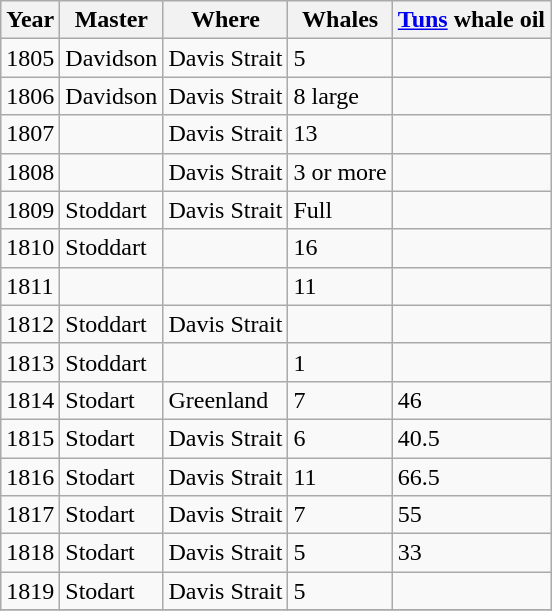<table class="sortable wikitable">
<tr>
<th>Year</th>
<th>Master</th>
<th>Where</th>
<th>Whales</th>
<th><a href='#'>Tuns</a> whale oil</th>
</tr>
<tr>
<td>1805</td>
<td>Davidson</td>
<td>Davis Strait</td>
<td>5</td>
<td></td>
</tr>
<tr>
<td>1806</td>
<td>Davidson</td>
<td>Davis Strait</td>
<td>8 large</td>
<td></td>
</tr>
<tr>
<td>1807</td>
<td></td>
<td>Davis Strait</td>
<td>13</td>
<td></td>
</tr>
<tr>
<td>1808</td>
<td></td>
<td>Davis Strait</td>
<td>3 or more</td>
<td></td>
</tr>
<tr>
<td>1809</td>
<td>Stoddart</td>
<td>Davis Strait</td>
<td>Full</td>
<td></td>
</tr>
<tr>
<td>1810</td>
<td>Stoddart</td>
<td></td>
<td>16</td>
<td></td>
</tr>
<tr>
<td>1811</td>
<td></td>
<td></td>
<td>11</td>
<td></td>
</tr>
<tr>
<td>1812</td>
<td>Stoddart</td>
<td>Davis Strait</td>
<td></td>
<td></td>
</tr>
<tr>
<td>1813</td>
<td>Stoddart</td>
<td></td>
<td>1</td>
<td></td>
</tr>
<tr>
<td>1814</td>
<td>Stodart</td>
<td>Greenland</td>
<td>7</td>
<td>46</td>
</tr>
<tr>
<td>1815</td>
<td>Stodart</td>
<td>Davis Strait</td>
<td>6</td>
<td>40.5</td>
</tr>
<tr>
<td>1816</td>
<td>Stodart</td>
<td>Davis Strait</td>
<td>11</td>
<td>66.5</td>
</tr>
<tr>
<td>1817</td>
<td>Stodart</td>
<td>Davis Strait</td>
<td>7</td>
<td>55</td>
</tr>
<tr>
<td>1818</td>
<td>Stodart</td>
<td>Davis Strait</td>
<td>5</td>
<td>33</td>
</tr>
<tr>
<td>1819</td>
<td>Stodart</td>
<td>Davis Strait</td>
<td>5</td>
<td></td>
</tr>
<tr>
</tr>
</table>
